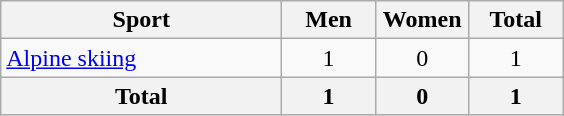<table class="wikitable sortable" style="text-align:center;">
<tr>
<th width=180>Sport</th>
<th width=55>Men</th>
<th width=55>Women</th>
<th width=55>Total</th>
</tr>
<tr>
<td align=left><a href='#'>Alpine skiing</a></td>
<td>1</td>
<td>0</td>
<td>1</td>
</tr>
<tr>
<th>Total</th>
<th>1</th>
<th>0</th>
<th>1</th>
</tr>
</table>
